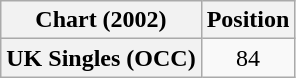<table class="wikitable plainrowheaders" style="text-align:center">
<tr>
<th>Chart (2002)</th>
<th>Position</th>
</tr>
<tr>
<th scope="row">UK Singles (OCC)</th>
<td>84</td>
</tr>
</table>
